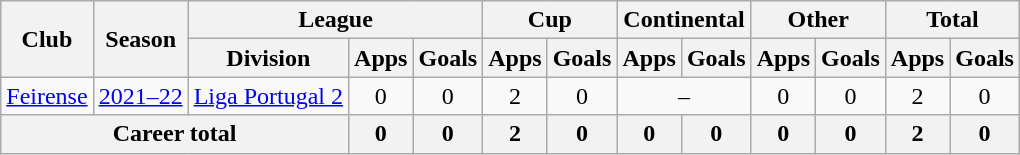<table class="wikitable" style="text-align: center">
<tr>
<th rowspan="2">Club</th>
<th rowspan="2">Season</th>
<th colspan="3">League</th>
<th colspan="2">Cup</th>
<th colspan="2">Continental</th>
<th colspan="2">Other</th>
<th colspan="2">Total</th>
</tr>
<tr>
<th>Division</th>
<th>Apps</th>
<th>Goals</th>
<th>Apps</th>
<th>Goals</th>
<th>Apps</th>
<th>Goals</th>
<th>Apps</th>
<th>Goals</th>
<th>Apps</th>
<th>Goals</th>
</tr>
<tr>
<td><a href='#'>Feirense</a></td>
<td><a href='#'>2021–22</a></td>
<td><a href='#'>Liga Portugal 2</a></td>
<td>0</td>
<td>0</td>
<td>2</td>
<td>0</td>
<td colspan="2">–</td>
<td>0</td>
<td>0</td>
<td>2</td>
<td>0</td>
</tr>
<tr>
<th colspan="3"><strong>Career total</strong></th>
<th>0</th>
<th>0</th>
<th>2</th>
<th>0</th>
<th>0</th>
<th>0</th>
<th>0</th>
<th>0</th>
<th>2</th>
<th>0</th>
</tr>
</table>
